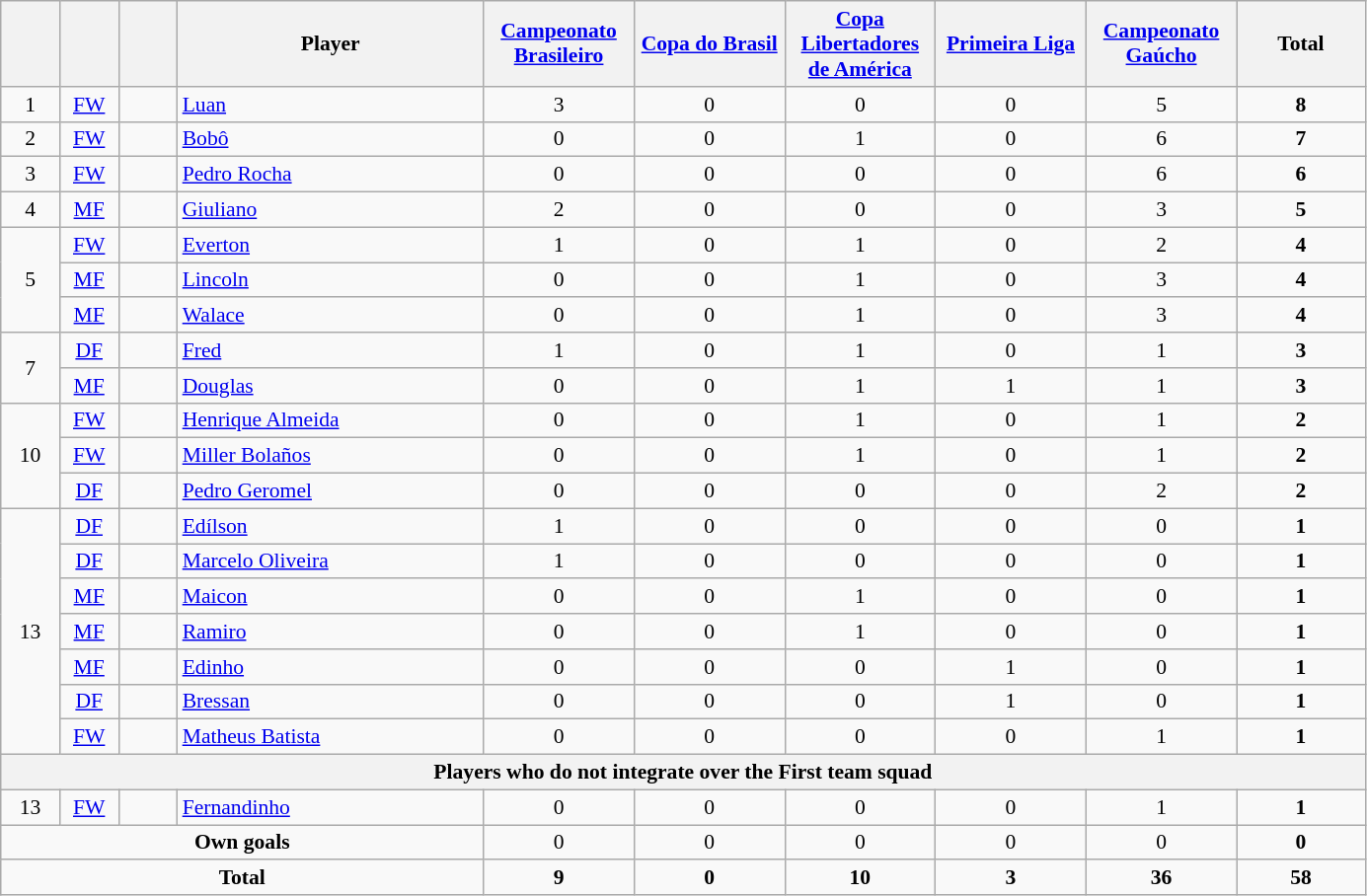<table class="wikitable" style="text-align:center; font-size:90%">
<tr>
<th width="33"></th>
<th width="33"></th>
<th width="33"></th>
<th style="width:200px;">Player</th>
<th width="95"><a href='#'>Campeonato Brasileiro</a></th>
<th width="95"><a href='#'>Copa do Brasil</a></th>
<th width="95"><a href='#'>Copa Libertadores de América</a></th>
<th width="95"><a href='#'>Primeira Liga</a></th>
<th width="95"><a href='#'>Campeonato Gaúcho</a></th>
<th width="80">Total</th>
</tr>
<tr>
<td>1</td>
<td><a href='#'>FW</a></td>
<td></td>
<td align=left><a href='#'>Luan</a></td>
<td>3</td>
<td>0</td>
<td>0</td>
<td>0</td>
<td>5</td>
<td><strong>8</strong></td>
</tr>
<tr>
<td>2</td>
<td><a href='#'>FW</a></td>
<td></td>
<td align=left><a href='#'>Bobô</a></td>
<td>0</td>
<td>0</td>
<td>1</td>
<td>0</td>
<td>6</td>
<td><strong>7</strong></td>
</tr>
<tr>
<td>3</td>
<td><a href='#'>FW</a></td>
<td></td>
<td align=left><a href='#'>Pedro Rocha</a></td>
<td>0</td>
<td>0</td>
<td>0</td>
<td>0</td>
<td>6</td>
<td><strong>6</strong></td>
</tr>
<tr>
<td>4</td>
<td><a href='#'>MF</a></td>
<td></td>
<td align=left><a href='#'>Giuliano</a></td>
<td>2</td>
<td>0</td>
<td>0</td>
<td>0</td>
<td>3</td>
<td><strong>5</strong></td>
</tr>
<tr>
<td rowspan=3>5</td>
<td><a href='#'>FW</a></td>
<td></td>
<td align=left><a href='#'>Everton</a></td>
<td>1</td>
<td>0</td>
<td>1</td>
<td>0</td>
<td>2</td>
<td><strong>4</strong></td>
</tr>
<tr>
<td><a href='#'>MF</a></td>
<td></td>
<td align=left><a href='#'>Lincoln</a></td>
<td>0</td>
<td>0</td>
<td>1</td>
<td>0</td>
<td>3</td>
<td><strong>4</strong></td>
</tr>
<tr>
<td><a href='#'>MF</a></td>
<td></td>
<td align=left><a href='#'>Walace</a></td>
<td>0</td>
<td>0</td>
<td>1</td>
<td>0</td>
<td>3</td>
<td><strong>4</strong></td>
</tr>
<tr>
<td rowspan=2>7</td>
<td><a href='#'>DF</a></td>
<td></td>
<td align=left><a href='#'>Fred</a></td>
<td>1</td>
<td>0</td>
<td>1</td>
<td>0</td>
<td>1</td>
<td><strong>3</strong></td>
</tr>
<tr>
<td><a href='#'>MF</a></td>
<td></td>
<td align=left><a href='#'>Douglas</a></td>
<td>0</td>
<td>0</td>
<td>1</td>
<td>1</td>
<td>1</td>
<td><strong>3</strong></td>
</tr>
<tr>
<td rowspan=3>10</td>
<td><a href='#'>FW</a></td>
<td></td>
<td align=left><a href='#'>Henrique Almeida</a></td>
<td>0</td>
<td>0</td>
<td>1</td>
<td>0</td>
<td>1</td>
<td><strong>2</strong></td>
</tr>
<tr>
<td><a href='#'>FW</a></td>
<td></td>
<td align=left><a href='#'>Miller Bolaños</a></td>
<td>0</td>
<td>0</td>
<td>1</td>
<td>0</td>
<td>1</td>
<td><strong>2</strong></td>
</tr>
<tr>
<td><a href='#'>DF</a></td>
<td></td>
<td align=left><a href='#'>Pedro Geromel</a></td>
<td>0</td>
<td>0</td>
<td>0</td>
<td>0</td>
<td>2</td>
<td><strong>2</strong></td>
</tr>
<tr>
<td rowspan=7>13</td>
<td><a href='#'>DF</a></td>
<td></td>
<td align=left><a href='#'>Edílson</a></td>
<td>1</td>
<td>0</td>
<td>0</td>
<td>0</td>
<td>0</td>
<td><strong>1</strong></td>
</tr>
<tr>
<td><a href='#'>DF</a></td>
<td></td>
<td align=left><a href='#'>Marcelo Oliveira</a></td>
<td>1</td>
<td>0</td>
<td>0</td>
<td>0</td>
<td>0</td>
<td><strong>1</strong></td>
</tr>
<tr>
<td><a href='#'>MF</a></td>
<td></td>
<td align=left><a href='#'>Maicon</a></td>
<td>0</td>
<td>0</td>
<td>1</td>
<td>0</td>
<td>0</td>
<td><strong>1</strong></td>
</tr>
<tr>
<td><a href='#'>MF</a></td>
<td></td>
<td align=left><a href='#'>Ramiro</a></td>
<td>0</td>
<td>0</td>
<td>1</td>
<td>0</td>
<td>0</td>
<td><strong>1</strong></td>
</tr>
<tr>
<td><a href='#'>MF</a></td>
<td></td>
<td align=left><a href='#'>Edinho</a></td>
<td>0</td>
<td>0</td>
<td>0</td>
<td>1</td>
<td>0</td>
<td><strong>1</strong></td>
</tr>
<tr>
<td><a href='#'>DF</a></td>
<td></td>
<td align=left><a href='#'>Bressan</a></td>
<td>0</td>
<td>0</td>
<td>0</td>
<td>1</td>
<td>0</td>
<td><strong>1</strong></td>
</tr>
<tr>
<td><a href='#'>FW</a></td>
<td></td>
<td align=left><a href='#'>Matheus Batista</a></td>
<td>0</td>
<td>0</td>
<td>0</td>
<td>0</td>
<td>1</td>
<td><strong>1</strong></td>
</tr>
<tr>
<th colspan="10"  style="text-align:center;">Players who do not integrate over the First team squad</th>
</tr>
<tr>
<td>13</td>
<td><a href='#'>FW</a></td>
<td></td>
<td align=left><a href='#'>Fernandinho</a></td>
<td>0</td>
<td>0</td>
<td>0</td>
<td>0</td>
<td>1</td>
<td><strong>1</strong></td>
</tr>
<tr>
<td colspan=4><strong>Own goals</strong></td>
<td>0</td>
<td>0</td>
<td>0</td>
<td>0</td>
<td>0</td>
<td><strong>0</strong></td>
</tr>
<tr>
<td colspan=4><strong>Total</strong></td>
<td><strong>9</strong></td>
<td><strong>0</strong></td>
<td><strong>10</strong></td>
<td><strong>3</strong></td>
<td><strong>36</strong></td>
<td><strong>58</strong></td>
</tr>
</table>
